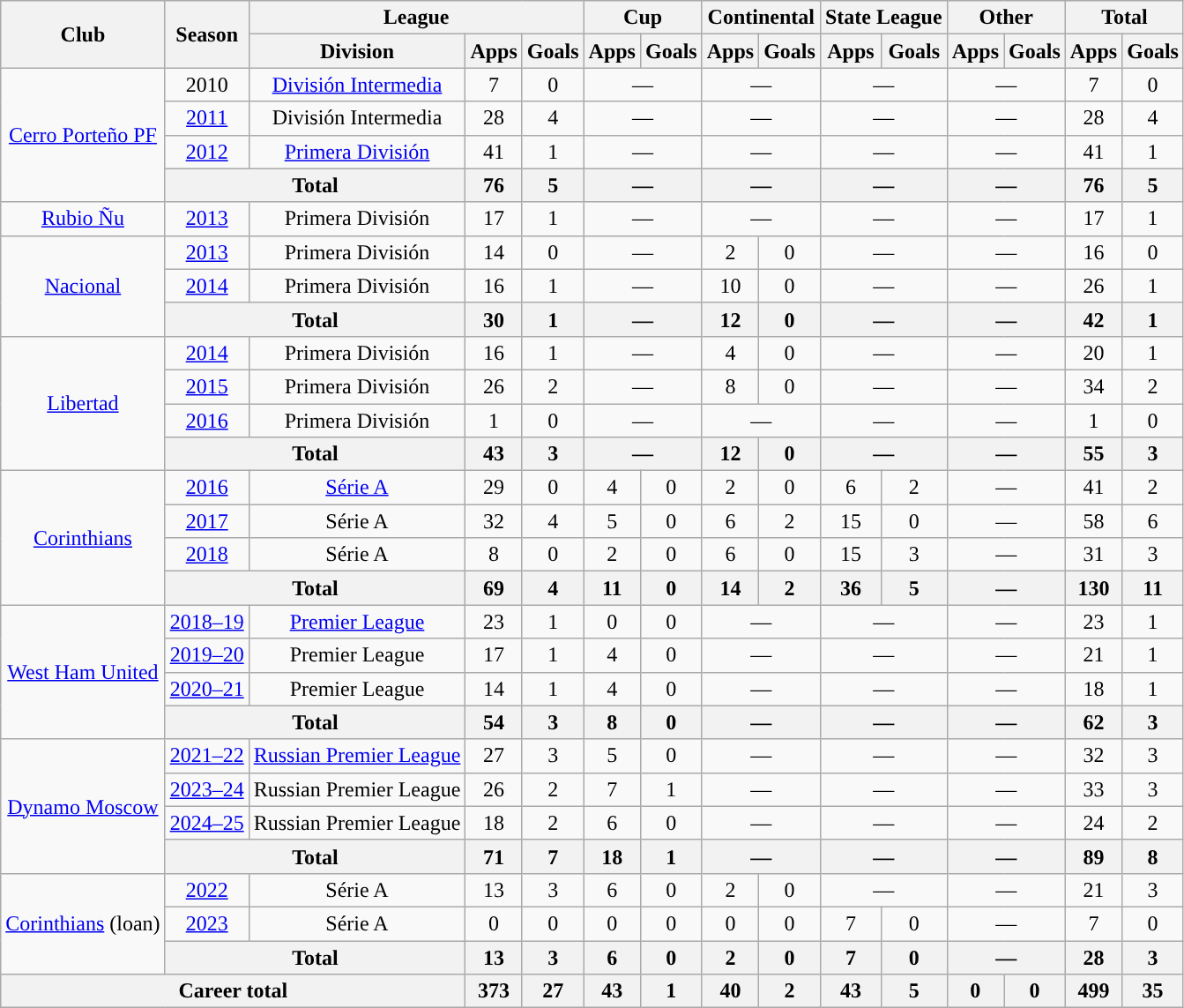<table class="wikitable" style="text-align: center;">
<tr>
<th rowspan="2">Club</th>
<th rowspan="2">Season</th>
<th colspan="3">League</th>
<th colspan="2">Cup</th>
<th colspan="2">Continental</th>
<th colspan="2">State League</th>
<th colspan="2">Other</th>
<th colspan="2">Total</th>
</tr>
<tr>
<th>Division</th>
<th>Apps</th>
<th>Goals</th>
<th>Apps</th>
<th>Goals</th>
<th>Apps</th>
<th>Goals</th>
<th>Apps</th>
<th>Goals</th>
<th>Apps</th>
<th>Goals</th>
<th>Apps</th>
<th>Goals</th>
</tr>
<tr>
<td rowspan="4"><a href='#'>Cerro Porteño PF</a></td>
<td>2010</td>
<td><a href='#'>División Intermedia</a></td>
<td>7</td>
<td>0</td>
<td colspan="2">—</td>
<td colspan="2">—</td>
<td colspan="2">—</td>
<td colspan="2">—</td>
<td>7</td>
<td>0</td>
</tr>
<tr>
<td><a href='#'>2011</a></td>
<td>División Intermedia</td>
<td>28</td>
<td>4</td>
<td colspan="2">—</td>
<td colspan="2">—</td>
<td colspan="2">—</td>
<td colspan="2">—</td>
<td>28</td>
<td>4</td>
</tr>
<tr>
<td><a href='#'>2012</a></td>
<td><a href='#'>Primera División</a></td>
<td>41</td>
<td>1</td>
<td colspan="2">—</td>
<td colspan="2">—</td>
<td colspan="2">—</td>
<td colspan="2">—</td>
<td>41</td>
<td>1</td>
</tr>
<tr>
<th colspan="2">Total</th>
<th>76</th>
<th>5</th>
<th colspan="2">—</th>
<th colspan="2">—</th>
<th colspan="2">—</th>
<th colspan="2">—</th>
<th>76</th>
<th>5</th>
</tr>
<tr>
<td><a href='#'>Rubio Ñu</a></td>
<td><a href='#'>2013</a></td>
<td>Primera División</td>
<td>17</td>
<td>1</td>
<td colspan="2">—</td>
<td colspan="2">—</td>
<td colspan="2">—</td>
<td colspan="2">—</td>
<td>17</td>
<td>1</td>
</tr>
<tr>
<td rowspan="3"><a href='#'>Nacional</a></td>
<td><a href='#'>2013</a></td>
<td>Primera División</td>
<td>14</td>
<td>0</td>
<td colspan="2">—</td>
<td>2</td>
<td>0</td>
<td colspan="2">—</td>
<td colspan="2">—</td>
<td>16</td>
<td>0</td>
</tr>
<tr>
<td><a href='#'>2014</a></td>
<td>Primera División</td>
<td>16</td>
<td>1</td>
<td colspan="2">—</td>
<td>10</td>
<td>0</td>
<td colspan="2">—</td>
<td colspan="2">—</td>
<td>26</td>
<td>1</td>
</tr>
<tr>
<th colspan="2">Total</th>
<th>30</th>
<th>1</th>
<th colspan="2">—</th>
<th>12</th>
<th>0</th>
<th colspan="2">—</th>
<th colspan="2">—</th>
<th>42</th>
<th>1</th>
</tr>
<tr>
<td rowspan="4"><a href='#'>Libertad</a></td>
<td><a href='#'>2014</a></td>
<td>Primera División</td>
<td>16</td>
<td>1</td>
<td colspan="2">—</td>
<td>4</td>
<td>0</td>
<td colspan="2">—</td>
<td colspan="2">—</td>
<td>20</td>
<td>1</td>
</tr>
<tr>
<td><a href='#'>2015</a></td>
<td>Primera División</td>
<td>26</td>
<td>2</td>
<td colspan="2">—</td>
<td>8</td>
<td>0</td>
<td colspan="2">—</td>
<td colspan="2">—</td>
<td>34</td>
<td>2</td>
</tr>
<tr>
<td><a href='#'>2016</a></td>
<td>Primera División</td>
<td>1</td>
<td>0</td>
<td colspan="2">—</td>
<td colspan="2">—</td>
<td colspan="2">—</td>
<td colspan="2">—</td>
<td>1</td>
<td>0</td>
</tr>
<tr>
<th colspan="2">Total</th>
<th>43</th>
<th>3</th>
<th colspan="2">—</th>
<th>12</th>
<th>0</th>
<th colspan="2">—</th>
<th colspan="2">—</th>
<th>55</th>
<th>3</th>
</tr>
<tr>
<td rowspan="4"><a href='#'>Corinthians</a></td>
<td><a href='#'>2016</a></td>
<td><a href='#'>Série A</a></td>
<td>29</td>
<td>0</td>
<td>4</td>
<td>0</td>
<td>2</td>
<td>0</td>
<td>6</td>
<td>2</td>
<td colspan="2">—</td>
<td>41</td>
<td>2</td>
</tr>
<tr>
<td><a href='#'>2017</a></td>
<td>Série A</td>
<td>32</td>
<td>4</td>
<td>5</td>
<td>0</td>
<td>6</td>
<td>2</td>
<td>15</td>
<td>0</td>
<td colspan="2">—</td>
<td>58</td>
<td>6</td>
</tr>
<tr>
<td><a href='#'>2018</a></td>
<td>Série A</td>
<td>8</td>
<td>0</td>
<td>2</td>
<td>0</td>
<td>6</td>
<td>0</td>
<td>15</td>
<td>3</td>
<td colspan="2">—</td>
<td>31</td>
<td>3</td>
</tr>
<tr>
<th colspan="2">Total</th>
<th>69</th>
<th>4</th>
<th>11</th>
<th>0</th>
<th>14</th>
<th>2</th>
<th>36</th>
<th>5</th>
<th colspan="2">—</th>
<th>130</th>
<th>11</th>
</tr>
<tr>
<td rowspan="4"><a href='#'>West Ham United</a></td>
<td><a href='#'>2018–19</a></td>
<td><a href='#'>Premier League</a></td>
<td>23</td>
<td>1</td>
<td>0</td>
<td>0</td>
<td colspan="2">—</td>
<td colspan="2">—</td>
<td colspan="2">—</td>
<td>23</td>
<td>1</td>
</tr>
<tr>
<td><a href='#'>2019–20</a></td>
<td>Premier League</td>
<td>17</td>
<td>1</td>
<td>4</td>
<td>0</td>
<td colspan="2">—</td>
<td colspan="2">—</td>
<td colspan="2">—</td>
<td>21</td>
<td>1</td>
</tr>
<tr>
<td><a href='#'>2020–21</a></td>
<td>Premier League</td>
<td>14</td>
<td>1</td>
<td>4</td>
<td>0</td>
<td colspan="2">—</td>
<td colspan="2">—</td>
<td colspan="2">—</td>
<td>18</td>
<td>1</td>
</tr>
<tr>
<th colspan="2">Total</th>
<th>54</th>
<th>3</th>
<th>8</th>
<th>0</th>
<th colspan="2">—</th>
<th colspan="2">—</th>
<th colspan="2">—</th>
<th>62</th>
<th>3</th>
</tr>
<tr>
<td rowspan="4"><a href='#'>Dynamo Moscow</a></td>
<td><a href='#'>2021–22</a></td>
<td><a href='#'>Russian Premier League</a></td>
<td>27</td>
<td>3</td>
<td>5</td>
<td>0</td>
<td colspan="2">—</td>
<td colspan="2">—</td>
<td colspan="2">—</td>
<td>32</td>
<td>3</td>
</tr>
<tr>
<td><a href='#'>2023–24</a></td>
<td>Russian Premier League</td>
<td>26</td>
<td>2</td>
<td>7</td>
<td>1</td>
<td colspan="2">—</td>
<td colspan="2">—</td>
<td colspan="2">—</td>
<td>33</td>
<td>3</td>
</tr>
<tr>
<td><a href='#'>2024–25</a></td>
<td>Russian Premier League</td>
<td>18</td>
<td>2</td>
<td>6</td>
<td>0</td>
<td colspan="2">—</td>
<td colspan="2">—</td>
<td colspan="2">—</td>
<td>24</td>
<td>2</td>
</tr>
<tr>
<th colspan="2">Total</th>
<th>71</th>
<th>7</th>
<th>18</th>
<th>1</th>
<th colspan="2">—</th>
<th colspan="2">—</th>
<th colspan="2">—</th>
<th>89</th>
<th>8</th>
</tr>
<tr>
<td rowspan="3"><a href='#'>Corinthians</a> (loan)</td>
<td><a href='#'>2022</a></td>
<td>Série A</td>
<td>13</td>
<td>3</td>
<td>6</td>
<td>0</td>
<td>2</td>
<td>0</td>
<td colspan="2">—</td>
<td colspan="2">—</td>
<td>21</td>
<td>3</td>
</tr>
<tr>
<td><a href='#'>2023</a></td>
<td>Série A</td>
<td>0</td>
<td>0</td>
<td>0</td>
<td>0</td>
<td>0</td>
<td>0</td>
<td>7</td>
<td>0</td>
<td colspan="2">—</td>
<td>7</td>
<td>0</td>
</tr>
<tr>
<th colspan="2">Total</th>
<th>13</th>
<th>3</th>
<th>6</th>
<th>0</th>
<th>2</th>
<th>0</th>
<th>7</th>
<th>0</th>
<th colspan="2">—</th>
<th>28</th>
<th>3</th>
</tr>
<tr>
<th colspan="3">Career total</th>
<th>373</th>
<th>27</th>
<th>43</th>
<th>1</th>
<th>40</th>
<th>2</th>
<th>43</th>
<th>5</th>
<th>0</th>
<th>0</th>
<th>499</th>
<th>35</th>
</tr>
</table>
